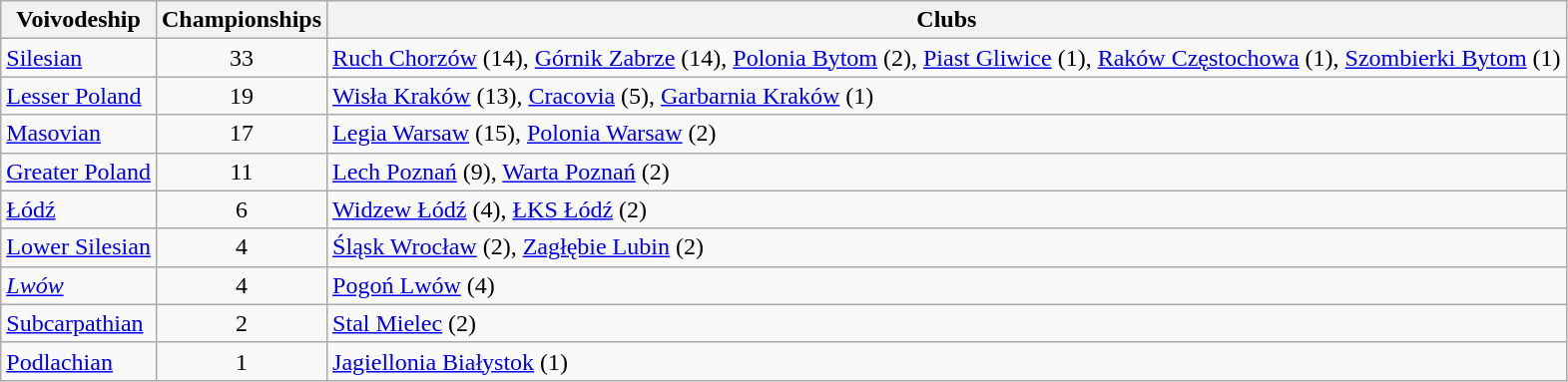<table class="wikitable">
<tr>
<th>Voivodeship</th>
<th>Championships</th>
<th>Clubs</th>
</tr>
<tr>
<td><a href='#'>Silesian</a></td>
<td align="center">33</td>
<td><a href='#'>Ruch Chorzów</a> (14), <a href='#'>Górnik Zabrze</a> (14), <a href='#'>Polonia Bytom</a> (2), <a href='#'>Piast Gliwice</a> (1), <a href='#'>Raków Częstochowa</a> (1), <a href='#'>Szombierki Bytom</a> (1)</td>
</tr>
<tr>
<td><a href='#'>Lesser Poland</a></td>
<td align="center">19</td>
<td><a href='#'>Wisła Kraków</a> (13), <a href='#'>Cracovia</a> (5), <a href='#'>Garbarnia Kraków</a> (1)</td>
</tr>
<tr>
<td><a href='#'>Masovian</a></td>
<td align="center">17</td>
<td><a href='#'>Legia Warsaw</a> (15), <a href='#'>Polonia Warsaw</a> (2)</td>
</tr>
<tr>
<td><a href='#'>Greater Poland</a></td>
<td align="center">11</td>
<td><a href='#'>Lech Poznań</a> (9), <a href='#'>Warta Poznań</a> (2)</td>
</tr>
<tr>
<td><a href='#'>Łódź</a></td>
<td align="center">6</td>
<td><a href='#'>Widzew Łódź</a> (4), <a href='#'>ŁKS Łódź</a> (2)</td>
</tr>
<tr>
<td><a href='#'>Lower Silesian</a></td>
<td align="center">4</td>
<td><a href='#'>Śląsk Wrocław</a> (2), <a href='#'>Zagłębie Lubin</a> (2)</td>
</tr>
<tr>
<td><a href='#'><em>Lwów</em></a></td>
<td align="center">4</td>
<td><a href='#'>Pogoń Lwów</a> (4)</td>
</tr>
<tr>
<td><a href='#'>Subcarpathian</a></td>
<td align="center">2</td>
<td><a href='#'>Stal Mielec</a> (2)</td>
</tr>
<tr>
<td><a href='#'>Podlachian</a></td>
<td align="center">1</td>
<td><a href='#'>Jagiellonia Białystok</a> (1)</td>
</tr>
</table>
